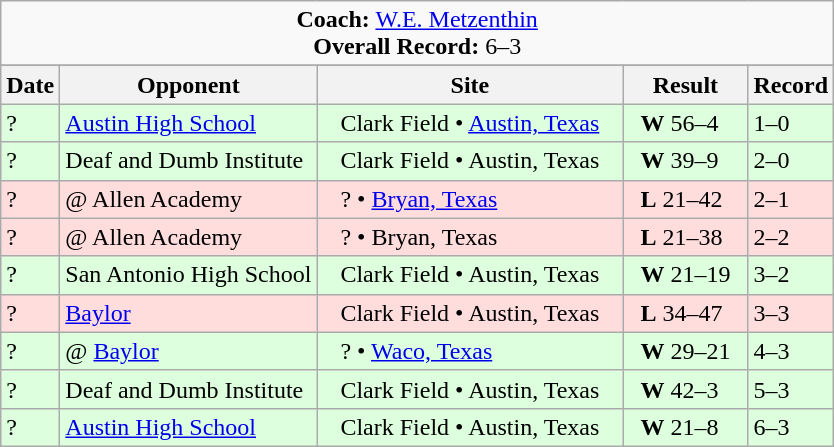<table class="wikitable">
<tr>
<td colspan=8 style="text-align: center;"><strong>Coach:</strong> <a href='#'>W.E. Metzenthin</a><br><strong>Overall Record:</strong> 6–3</td>
</tr>
<tr>
</tr>
<tr>
<th>Date</th>
<th>Opponent</th>
<th>Site</th>
<th>Result</th>
<th>Record</th>
</tr>
<tr style="background: #ddffdd;">
<td>?</td>
<td><a href='#'>Austin High School</a></td>
<td>   Clark Field • <a href='#'>Austin, Texas</a>   </td>
<td>  <strong>W</strong> 56–4  </td>
<td>1–0</td>
</tr>
<tr style="background: #ddffdd;">
<td>?</td>
<td>Deaf and Dumb Institute</td>
<td>   Clark Field • Austin, Texas   </td>
<td>  <strong>W</strong> 39–9  </td>
<td>2–0</td>
</tr>
<tr style="background: #ffdddd;">
<td>?</td>
<td>@ Allen Academy</td>
<td>   ? • <a href='#'>Bryan, Texas</a>   </td>
<td>  <strong>L</strong> 21–42  </td>
<td>2–1</td>
</tr>
<tr style="background: #ffdddd;">
<td>?</td>
<td>@ Allen Academy</td>
<td>   ? • Bryan, Texas   </td>
<td>  <strong>L</strong> 21–38  </td>
<td>2–2</td>
</tr>
<tr style="background: #ddffdd;">
<td>?</td>
<td>San Antonio High School</td>
<td>   Clark Field • Austin, Texas   </td>
<td>  <strong>W</strong> 21–19  </td>
<td>3–2</td>
</tr>
<tr style="background: #ffdddd;">
<td>?</td>
<td><a href='#'>Baylor</a></td>
<td>   Clark Field • Austin, Texas   </td>
<td>  <strong>L</strong> 34–47  </td>
<td>3–3</td>
</tr>
<tr style="background: #ddffdd;">
<td>?</td>
<td>@ <a href='#'>Baylor</a></td>
<td>   ? • <a href='#'>Waco, Texas</a>   </td>
<td>  <strong>W</strong> 29–21  </td>
<td>4–3</td>
</tr>
<tr style="background: #ddffdd;">
<td>?</td>
<td>Deaf and Dumb Institute</td>
<td>   Clark Field • Austin, Texas   </td>
<td>  <strong>W</strong> 42–3  </td>
<td>5–3</td>
</tr>
<tr style="background: #ddffdd;">
<td>?</td>
<td><a href='#'>Austin High School</a></td>
<td>   Clark Field • Austin, Texas   </td>
<td>  <strong>W</strong> 21–8  </td>
<td>6–3</td>
</tr>
</table>
